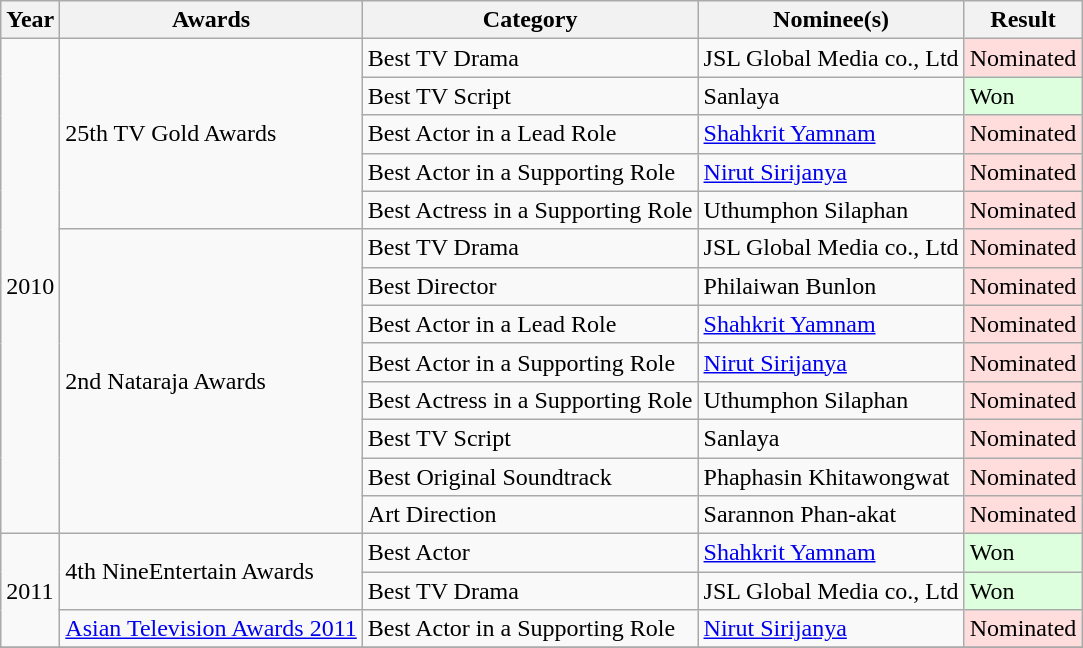<table class="wikitable">
<tr>
<th>Year</th>
<th>Awards</th>
<th>Category</th>
<th><strong>Nominee(s)</strong></th>
<th>Result</th>
</tr>
<tr>
<td rowspan="13">2010</td>
<td rowspan="5">25th TV Gold Awards</td>
<td>Best TV Drama</td>
<td>JSL Global Media co., Ltd</td>
<td style="background: #ffdddd">Nominated</td>
</tr>
<tr>
<td>Best TV Script</td>
<td>Sanlaya</td>
<td style="background: #ddffdd">Won</td>
</tr>
<tr>
<td>Best Actor in a Lead Role</td>
<td><a href='#'>Shahkrit Yamnam</a></td>
<td style="background: #ffdddd">Nominated</td>
</tr>
<tr>
<td>Best Actor in a Supporting Role</td>
<td><a href='#'>Nirut Sirijanya</a></td>
<td style="background: #ffdddd">Nominated</td>
</tr>
<tr>
<td>Best Actress in a Supporting Role</td>
<td>Uthumphon Silaphan</td>
<td style="background: #ffdddd">Nominated</td>
</tr>
<tr>
<td rowspan="8">2nd Nataraja Awards</td>
<td>Best TV Drama</td>
<td>JSL Global Media co., Ltd</td>
<td style="background: #ffdddd">Nominated</td>
</tr>
<tr>
<td>Best Director</td>
<td>Philaiwan Bunlon</td>
<td style="background: #ffdddd">Nominated</td>
</tr>
<tr>
<td>Best Actor in a Lead Role</td>
<td><a href='#'>Shahkrit Yamnam</a></td>
<td style="background: #ffdddd">Nominated</td>
</tr>
<tr>
<td>Best Actor in a Supporting Role</td>
<td><a href='#'>Nirut Sirijanya</a></td>
<td style="background: #ffdddd">Nominated</td>
</tr>
<tr>
<td>Best Actress in a Supporting Role</td>
<td>Uthumphon Silaphan</td>
<td style="background: #ffdddd">Nominated</td>
</tr>
<tr>
<td>Best TV Script</td>
<td>Sanlaya</td>
<td style="background: #ffdddd">Nominated</td>
</tr>
<tr>
<td>Best Original Soundtrack</td>
<td>Phaphasin Khitawongwat</td>
<td style="background: #ffdddd">Nominated</td>
</tr>
<tr>
<td>Art Direction</td>
<td>Sarannon Phan-akat</td>
<td style="background: #ffdddd">Nominated</td>
</tr>
<tr>
<td rowspan="3">2011</td>
<td rowspan="2">4th NineEntertain Awards</td>
<td>Best Actor</td>
<td><a href='#'>Shahkrit Yamnam</a></td>
<td style="background: #ddffdd">Won</td>
</tr>
<tr>
<td>Best TV Drama</td>
<td>JSL Global Media co., Ltd</td>
<td style="background: #ddffdd">Won</td>
</tr>
<tr>
<td><a href='#'>Asian Television Awards 2011</a></td>
<td>Best Actor in a Supporting Role</td>
<td><a href='#'>Nirut Sirijanya</a></td>
<td style="background: #ffdddd">Nominated</td>
</tr>
<tr>
</tr>
</table>
